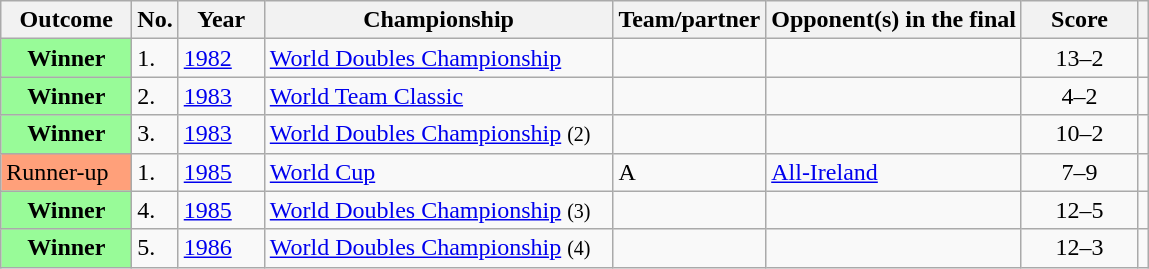<table class="sortable wikitable plainrowheaders">
<tr>
<th scope="col" width="80">Outcome</th>
<th scope="col" width="20">No.</th>
<th scope="col" width="50">Year</th>
<th scope="col" width="225">Championship</th>
<th scope="col">Team/partner</th>
<th scope="col">Opponent(s) in the final</th>
<th scope="col" width="70">Score</th>
<th class="unsortable"></th>
</tr>
<tr>
<th scope="row" style="background:#98FB98">Winner</th>
<td>1.</td>
<td><a href='#'>1982</a></td>
<td><a href='#'>World Doubles Championship</a></td>
<td></td>
<td><br></td>
<td align="center">13–2</td>
<td align="center"></td>
</tr>
<tr>
<th scope="row" style="background:#98FB98">Winner</th>
<td>2.</td>
<td><a href='#'>1983</a></td>
<td><a href='#'>World Team Classic</a></td>
<td></td>
<td></td>
<td align="center">4–2</td>
<td align="center"></td>
</tr>
<tr>
<th scope="row" style="background:#98FB98">Winner</th>
<td>3.</td>
<td><a href='#'>1983</a></td>
<td><a href='#'>World Doubles Championship</a> <small>(2)</small></td>
<td></td>
<td><br></td>
<td align="center">10–2</td>
<td align="center"></td>
</tr>
<tr>
<td style="background:#ffa07a;">Runner-up</td>
<td>1.</td>
<td><a href='#'>1985</a></td>
<td><a href='#'>World Cup</a></td>
<td> A</td>
<td> <a href='#'>All-Ireland</a></td>
<td align="center">7–9</td>
<td align="center"></td>
</tr>
<tr>
<th scope="row" style="background:#98FB98">Winner</th>
<td>4.</td>
<td><a href='#'>1985</a></td>
<td><a href='#'>World Doubles Championship</a> <small>(3)</small></td>
<td></td>
<td><br></td>
<td align="center">12–5</td>
<td align="center"></td>
</tr>
<tr>
<th scope="row" style="background:#98FB98">Winner</th>
<td>5.</td>
<td><a href='#'>1986</a></td>
<td><a href='#'>World Doubles Championship</a> <small>(4)</small></td>
<td></td>
<td><br></td>
<td align="center">12–3</td>
<td align="center"></td>
</tr>
</table>
